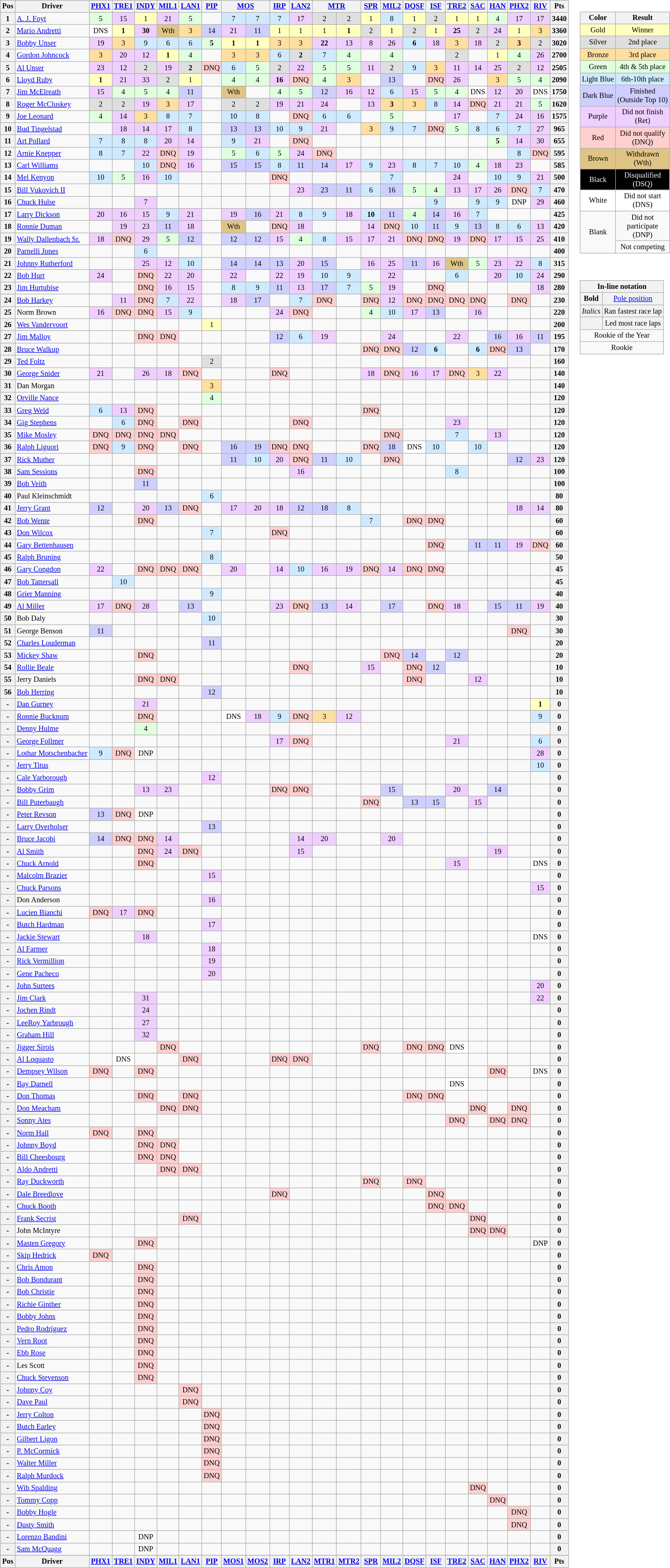<table>
<tr>
<td><br><table class="wikitable" style="font-size: 85%">
<tr valign="top">
<th valign="middle">Pos</th>
<th valign="middle">Driver</th>
<th><a href='#'>PHX1</a><br></th>
<th><a href='#'>TRE1</a><br></th>
<th><a href='#'>INDY</a><br></th>
<th><a href='#'>MIL1</a><br></th>
<th><a href='#'>LAN1</a><br></th>
<th><a href='#'>PIP</a><br></th>
<th colspan=2><a href='#'>MOS</a><br></th>
<th><a href='#'>IRP</a><br></th>
<th><a href='#'>LAN2</a><br></th>
<th colspan=2><a href='#'>MTR</a><br></th>
<th><a href='#'>SPR</a><br></th>
<th><a href='#'>MIL2</a><br></th>
<th><a href='#'>DQSF</a><br></th>
<th><a href='#'>ISF</a><br></th>
<th><a href='#'>TRE2</a><br></th>
<th><a href='#'>SAC</a><br></th>
<th><a href='#'>HAN</a><br></th>
<th><a href='#'>PHX2</a><br></th>
<th><a href='#'>RIV</a><br></th>
<th valign="middle">Pts</th>
</tr>
<tr>
<th>1</th>
<td> <a href='#'>A. J. Foyt</a></td>
<td style="background:#DFFFDF;" align=center>5</td>
<td style="background:#EFCFFF;" align=center>15</td>
<td style="background:#FFFFBF;" align=center>1</td>
<td style="background:#EFCFFF;" align=center>21</td>
<td style="background:#DFFFDF;" align=center>5</td>
<td></td>
<td style="background:#CFEAFF;" align=center>7</td>
<td style="background:#CFEAFF;" align=center>7</td>
<td style="background:#CFEAFF;" align=center>7</td>
<td style="background:#EFCFFF;" align=center>17</td>
<td style="background:#DFDFDF;" align=center>2</td>
<td style="background:#DFDFDF;" align=center>2</td>
<td style="background:#FFFFBF;" align=center>1</td>
<td style="background:#CFEAFF;" align=center>8</td>
<td style="background:#FFFFBF;" align=center>1</td>
<td style="background:#DFDFDF;" align=center>2</td>
<td style="background:#FFFFBF;" align=center>1</td>
<td style="background:#FFFFBF;" align=center>1</td>
<td style="background:#DFFFDF;" align=center>4</td>
<td style="background:#EFCFFF;" align=center>17</td>
<td style="background:#EFCFFF;" align=center>17</td>
<th>3440</th>
</tr>
<tr>
<th>2</th>
<td> <a href='#'>Mario Andretti</a></td>
<td style="background:#FFFFFF;" align=center>DNS</td>
<td style="background:#FFFFBF;" align=center><strong>1</strong></td>
<td style="background:#EFCFFF;" align=center><strong>30</strong></td>
<td style="background:#DFC484;" align=center>Wth</td>
<td style="background:#FFDF9F;" align=center>3</td>
<td style="background:#CFCFFF;" align=center>14</td>
<td style="background:#EFCFFF;" align=center>21</td>
<td style="background:#CFCFFF;" align=center>11</td>
<td style="background:#FFFFBF;" align=center>1</td>
<td style="background:#FFFFBF;" align=center>1</td>
<td style="background:#FFFFBF;" align=center>1</td>
<td style="background:#FFFFBF;" align=center><strong>1</strong></td>
<td style="background:#DFDFDF;" align=center>2</td>
<td style="background:#FFFFBF;" align=center>1</td>
<td style="background:#DFDFDF;" align=center>2</td>
<td style="background:#FFFFBF;" align=center>1</td>
<td style="background:#EFCFFF;" align=center><strong>25</strong></td>
<td style="background:#DFDFDF;" align=center>2</td>
<td style="background:#EFCFFF;" align=center>24</td>
<td style="background:#FFFFBF;" align=center>1</td>
<td style="background:#FFDF9F;" align=center>3</td>
<th>3360</th>
</tr>
<tr>
<th>3</th>
<td> <a href='#'>Bobby Unser</a></td>
<td style="background:#EFCFFF;" align=center>19</td>
<td style="background:#FFDF9F;" align=center>3</td>
<td style="background:#CFEAFF;" align=center>9</td>
<td style="background:#CFEAFF;" align=center>6</td>
<td style="background:#CFEAFF;" align=center>6</td>
<td style="background:#DFFFDF;" align=center><strong>5</strong></td>
<td style="background:#FFFFBF;" align=center><strong>1</strong></td>
<td style="background:#FFFFBF;" align=center><strong>1</strong></td>
<td style="background:#FFDF9F;" align=center>3</td>
<td style="background:#FFDF9F;" align=center>3</td>
<td style="background:#EFCFFF;" align=center><strong>22</strong></td>
<td style="background:#EFCFFF;" align=center>13</td>
<td style="background:#EFCFFF;" align=center>8</td>
<td style="background:#EFCFFF;" align=center>26</td>
<td style="background:#CFEAFF;" align=center><strong>6</strong></td>
<td style="background:#EFCFFF;" align=center>18</td>
<td style="background:#FFDF9F;" align=center>3</td>
<td style="background:#EFCFFF;" align=center>18</td>
<td style="background:#DFDFDF;" align=center>2</td>
<td style="background:#FFDF9F;" align=center><strong>3</strong></td>
<td style="background:#DFDFDF;" align=center>2</td>
<th>3020</th>
</tr>
<tr>
<th>4</th>
<td> <a href='#'>Gordon Johncock</a></td>
<td style="background:#FFDF9F;" align=center>3</td>
<td style="background:#EFCFFF;" align=center>20</td>
<td style="background:#EFCFFF;" align=center>12</td>
<td style="background:#FFFFBF;" align=center><strong>1</strong></td>
<td style="background:#DFFFDF;" align=center>4</td>
<td></td>
<td style="background:#FFDF9F;" align=center>3</td>
<td style="background:#FFDF9F;" align=center>3</td>
<td style="background:#CFEAFF;" align=center>6</td>
<td style="background:#DFDFDF;" align=center><strong>2</strong></td>
<td style="background:#CFEAFF;" align=center>7</td>
<td style="background:#DFFFDF;" align=center>4</td>
<td></td>
<td style="background:#DFFFDF;" align=center>4</td>
<td></td>
<td></td>
<td style="background:#DFDFDF;" align=center>2</td>
<td></td>
<td style="background:#FFFFBF;" align=center>1</td>
<td style="background:#DFFFDF;" align=center>4</td>
<td style="background:#EFCFFF;" align=center>26</td>
<th>2700</th>
</tr>
<tr>
<th>5</th>
<td> <a href='#'>Al Unser</a></td>
<td style="background:#EFCFFF;" align=center>23</td>
<td style="background:#EFCFFF;" align=center>12</td>
<td style="background:#DFDFDF;" align=center>2</td>
<td style="background:#EFCFFF;" align=center>19</td>
<td style="background:#DFDFDF;" align=center><strong>2</strong></td>
<td style="background:#FFCFCF;" align=center>DNQ</td>
<td style="background:#CFEAFF;" align=center>6</td>
<td style="background:#DFFFDF;" align=center>5</td>
<td style="background:#DFDFDF;" align=center>2</td>
<td style="background:#EFCFFF;" align=center>22</td>
<td style="background:#DFFFDF;" align=center>5</td>
<td style="background:#DFFFDF;" align=center>5</td>
<td style="background:#EFCFFF;" align=center>11</td>
<td style="background:#DFDFDF;" align=center>2</td>
<td style="background:#CFEAFF;" align=center>9</td>
<td style="background:#FFDF9F;" align=center>3</td>
<td style="background:#EFCFFF;" align=center>11</td>
<td style="background:#EFCFFF;" align=center>14</td>
<td style="background:#EFCFFF;" align=center>25</td>
<td style="background:#DFDFDF;" align=center>2</td>
<td style="background:#EFCFFF;" align=center>12</td>
<th>2505</th>
</tr>
<tr>
<th>6</th>
<td> <a href='#'>Lloyd Ruby</a></td>
<td style="background:#FFFFBF;" align=center><strong>1</strong></td>
<td style="background:#EFCFFF;" align=center>21</td>
<td style="background:#EFCFFF;" align=center>33</td>
<td style="background:#DFDFDF;" align=center>2</td>
<td style="background:#FFFFBF;" align=center>1</td>
<td></td>
<td style="background:#DFFFDF;" align=center>4</td>
<td style="background:#DFFFDF;" align=center>4</td>
<td style="background:#EFCFFF;" align=center><strong>16</strong></td>
<td style="background:#FFCFCF;" align=center>DNQ</td>
<td style="background:#DFFFDF;" align=center>4</td>
<td style="background:#FFDF9F;" align=center>3</td>
<td></td>
<td style="background:#CFCFFF;" align=center>13</td>
<td></td>
<td style="background:#FFCFCF;" align=center>DNQ</td>
<td style="background:#EFCFFF;" align=center>26</td>
<td></td>
<td style="background:#FFDF9F;" align=center>3</td>
<td style="background:#DFFFDF;" align=center>5</td>
<td style="background:#DFFFDF;" align=center>4</td>
<th>2090</th>
</tr>
<tr>
<th>7</th>
<td> <a href='#'>Jim McElreath</a></td>
<td style="background:#EFCFFF;" align=center>15</td>
<td style="background:#DFFFDF;" align=center>4</td>
<td style="background:#DFFFDF;" align=center>5</td>
<td style="background:#DFFFDF;" align=center>4</td>
<td style="background:#CFCFFF;" align=center>11</td>
<td></td>
<td style="background:#DFC484;" align=center>Wth</td>
<td></td>
<td style="background:#DFFFDF;" align=center>4</td>
<td style="background:#DFFFDF;" align=center>5</td>
<td style="background:#CFCFFF;" align=center>12</td>
<td style="background:#EFCFFF;" align=center>16</td>
<td style="background:#EFCFFF;" align=center>12</td>
<td style="background:#CFEAFF;" align=center>6</td>
<td style="background:#EFCFFF;" align=center>15</td>
<td style="background:#DFFFDF;" align=center>5</td>
<td style="background:#DFFFDF;" align=center>4</td>
<td style="background:#FFFFFF;" align=center>DNS</td>
<td style="background:#EFCFFF;" align=center>12</td>
<td style="background:#EFCFFF;" align=center>20</td>
<td style="background:#FFFFFF;" align=center>DNS</td>
<th>1750</th>
</tr>
<tr>
<th>8</th>
<td> <a href='#'>Roger McCluskey</a></td>
<td style="background:#DFDFDF;" align=center>2</td>
<td style="background:#DFDFDF;" align=center>2</td>
<td style="background:#EFCFFF;" align=center>19</td>
<td style="background:#FFDF9F;" align=center>3</td>
<td style="background:#EFCFFF;" align=center>17</td>
<td></td>
<td style="background:#DFDFDF;" align=center>2</td>
<td style="background:#DFDFDF;" align=center>2</td>
<td style="background:#EFCFFF;" align=center>19</td>
<td style="background:#EFCFFF;" align=center>21</td>
<td style="background:#EFCFFF;" align=center>24</td>
<td></td>
<td style="background:#EFCFFF;" align=center>13</td>
<td style="background:#FFDF9F;" align=center><strong>3</strong></td>
<td style="background:#FFDF9F;" align=center>3</td>
<td style="background:#CFEAFF;" align=center>8</td>
<td style="background:#EFCFFF;" align=center>14</td>
<td style="background:#FFCFCF;" align=center>DNQ</td>
<td style="background:#EFCFFF;" align=center>21</td>
<td style="background:#EFCFFF;" align=center>21</td>
<td style="background:#DFFFDF;" align=center>5</td>
<th>1620</th>
</tr>
<tr>
<th>9</th>
<td> <a href='#'>Joe Leonard</a></td>
<td style="background:#DFFFDF;" align=center>4</td>
<td style="background:#EFCFFF;" align=center>14</td>
<td style="background:#FFDF9F;" align=center>3</td>
<td style="background:#CFEAFF;" align=center>8</td>
<td style="background:#CFEAFF;" align=center>7</td>
<td></td>
<td style="background:#CFEAFF;" align=center>10</td>
<td style="background:#CFEAFF;" align=center>8</td>
<td></td>
<td style="background:#FFCFCF;" align=center>DNQ</td>
<td style="background:#CFEAFF;" align=center>6</td>
<td style="background:#CFEAFF;" align=center>6</td>
<td></td>
<td style="background:#DFFFDF;" align=center>5</td>
<td></td>
<td></td>
<td style="background:#EFCFFF;" align=center>17</td>
<td></td>
<td style="background:#CFEAFF;" align=center>7</td>
<td style="background:#EFCFFF;" align=center>24</td>
<td style="background:#EFCFFF;" align=center>16</td>
<th>1575</th>
</tr>
<tr>
<th>10</th>
<td> <a href='#'>Bud Tingelstad</a></td>
<td></td>
<td style="background:#EFCFFF;" align=center>18</td>
<td style="background:#EFCFFF;" align=center>14</td>
<td style="background:#EFCFFF;" align=center>17</td>
<td style="background:#CFEAFF;" align=center>8</td>
<td></td>
<td style="background:#CFCFFF;" align=center>13</td>
<td style="background:#CFCFFF;" align=center>13</td>
<td style="background:#CFEAFF;" align=center>10</td>
<td style="background:#CFEAFF;" align=center>9</td>
<td style="background:#EFCFFF;" align=center>21</td>
<td></td>
<td style="background:#FFDF9F;" align=center>3</td>
<td style="background:#CFEAFF;" align=center>9</td>
<td style="background:#CFEAFF;" align=center>7</td>
<td style="background:#FFCFCF;" align=center>DNQ</td>
<td style="background:#DFFFDF;" align=center>5</td>
<td style="background:#CFEAFF;" align=center>8</td>
<td style="background:#CFEAFF;" align=center>6</td>
<td style="background:#CFEAFF;" align=center>7</td>
<td style="background:#EFCFFF;" align=center>27</td>
<th>965</th>
</tr>
<tr>
<th>11</th>
<td> <a href='#'>Art Pollard</a></td>
<td style="background:#CFEAFF;" align=center>7</td>
<td style="background:#CFEAFF;" align=center>8</td>
<td style="background:#CFEAFF;" align=center>8</td>
<td style="background:#EFCFFF;" align=center>20</td>
<td style="background:#EFCFFF;" align=center>14</td>
<td></td>
<td style="background:#CFEAFF;" align=center>9</td>
<td style="background:#EFCFFF;" align=center>21</td>
<td></td>
<td style="background:#FFCFCF;" align=center>DNQ</td>
<td></td>
<td></td>
<td></td>
<td></td>
<td></td>
<td></td>
<td></td>
<td></td>
<td style="background:#DFFFDF;" align=center><strong>5</strong></td>
<td style="background:#EFCFFF;" align=center>14</td>
<td style="background:#EFCFFF;" align=center>30</td>
<th>655</th>
</tr>
<tr>
<th>12</th>
<td> <a href='#'>Arnie Knepper</a></td>
<td style="background:#CFEAFF;" align=center>8</td>
<td style="background:#CFEAFF;" align=center>7</td>
<td style="background:#EFCFFF;" align=center>22</td>
<td style="background:#FFCFCF;" align=center>DNQ</td>
<td style="background:#EFCFFF;" align=center>19</td>
<td></td>
<td style="background:#DFFFDF;" align=center>5</td>
<td style="background:#CFEAFF;" align=center>6</td>
<td style="background:#DFFFDF;" align=center>5</td>
<td style="background:#EFCFFF;" align=center>24</td>
<td style="background:#FFCFCF;" align=center>DNQ</td>
<td></td>
<td></td>
<td></td>
<td></td>
<td></td>
<td></td>
<td></td>
<td></td>
<td style="background:#CFEAFF;" align=center>8</td>
<td style="background:#FFCFCF;" align=center>DNQ</td>
<th>595</th>
</tr>
<tr>
<th>13</th>
<td> <a href='#'>Carl Williams</a></td>
<td></td>
<td></td>
<td style="background:#CFEAFF;" align=center>10</td>
<td style="background:#FFCFCF;" align=center>DNQ</td>
<td style="background:#EFCFFF;" align=center>16</td>
<td></td>
<td style="background:#CFCFFF;" align=center>15</td>
<td style="background:#CFCFFF;" align=center>15</td>
<td style="background:#CFEAFF;" align=center>8</td>
<td style="background:#CFCFFF;" align=center>11</td>
<td style="background:#CFCFFF;" align=center>14</td>
<td style="background:#EFCFFF;" align=center>17</td>
<td style="background:#CFEAFF;" align=center>9</td>
<td style="background:#EFCFFF;" align=center>23</td>
<td style="background:#CFEAFF;" align=center>8</td>
<td style="background:#CFEAFF;" align=center>7</td>
<td style="background:#CFEAFF;" align=center>10</td>
<td style="background:#DFFFDF;" align=center>4</td>
<td style="background:#EFCFFF;" align=center>18</td>
<td style="background:#EFCFFF;" align=center>23</td>
<td></td>
<th>585</th>
</tr>
<tr>
<th>14</th>
<td> <a href='#'>Mel Kenyon</a></td>
<td style="background:#CFEAFF;" align=center>10</td>
<td style="background:#DFFFDF;" align=center>5</td>
<td style="background:#EFCFFF;" align=center>16</td>
<td style="background:#CFEAFF;" align=center>10</td>
<td></td>
<td></td>
<td></td>
<td></td>
<td style="background:#FFCFCF;" align=center>DNQ</td>
<td></td>
<td></td>
<td></td>
<td></td>
<td style="background:#CFEAFF;" align=center>7</td>
<td></td>
<td></td>
<td style="background:#EFCFFF;" align=center>24</td>
<td></td>
<td style="background:#CFEAFF;" align=center>10</td>
<td style="background:#CFEAFF;" align=center>9</td>
<td style="background:#EFCFFF;" align=center>21</td>
<th>500</th>
</tr>
<tr>
<th>15</th>
<td> <a href='#'>Bill Vukovich II</a></td>
<td></td>
<td></td>
<td></td>
<td></td>
<td></td>
<td></td>
<td></td>
<td></td>
<td></td>
<td style="background:#EFCFFF;" align=center>23</td>
<td style="background:#CFCFFF;" align=center>23</td>
<td style="background:#CFCFFF;" align=center>11</td>
<td style="background:#CFEAFF;" align=center>6</td>
<td style="background:#CFCFFF;" align=center>16</td>
<td style="background:#DFFFDF;" align=center>5</td>
<td style="background:#DFFFDF;" align=center>4</td>
<td style="background:#EFCFFF;" align=center>13</td>
<td style="background:#EFCFFF;" align=center>17</td>
<td style="background:#EFCFFF;" align=center>26</td>
<td style="background:#FFCFCF;" align=center>DNQ</td>
<td style="background:#CFEAFF;" align=center>7</td>
<th>470</th>
</tr>
<tr>
<th>16</th>
<td> <a href='#'>Chuck Hulse</a></td>
<td></td>
<td></td>
<td style="background:#EFCFFF;" align=center>7</td>
<td></td>
<td></td>
<td></td>
<td></td>
<td></td>
<td></td>
<td></td>
<td></td>
<td></td>
<td></td>
<td></td>
<td></td>
<td style="background:#CFEAFF;" align=center>9</td>
<td></td>
<td style="background:#CFEAFF;" align=center>9</td>
<td style="background:#CFEAFF;" align=center>9</td>
<td align=center>DNP</td>
<td style="background:#EFCFFF;" align=center>29</td>
<th>460</th>
</tr>
<tr>
<th>17</th>
<td> <a href='#'>Larry Dickson</a></td>
<td style="background:#EFCFFF;" align=center>20</td>
<td style="background:#EFCFFF;" align=center>16</td>
<td style="background:#EFCFFF;" align=center>15</td>
<td style="background:#CFEAFF;" align=center>9</td>
<td style="background:#EFCFFF;" align=center>21</td>
<td></td>
<td style="background:#EFCFFF;" align=center>19</td>
<td style="background:#CFCFFF;" align=center>16</td>
<td style="background:#EFCFFF;" align=center>21</td>
<td style="background:#CFEAFF;" align=center>8</td>
<td style="background:#CFEAFF;" align=center>9</td>
<td style="background:#EFCFFF;" align=center>18</td>
<td style="background:#CFEAFF;" align=center><strong>10</strong></td>
<td style="background:#CFCFFF;" align=center>11</td>
<td style="background:#DFFFDF;" align=center>4</td>
<td style="background:#CFCFFF;" align=center>14</td>
<td style="background:#EFCFFF;" align=center>16</td>
<td style="background:#CFEAFF;" align=center>7</td>
<td></td>
<td></td>
<td></td>
<th>425</th>
</tr>
<tr>
<th>18</th>
<td> <a href='#'>Ronnie Duman</a></td>
<td></td>
<td style="background:#EFCFFF;" align=center>19</td>
<td style="background:#EFCFFF;" align=center>23</td>
<td style="background:#CFCFFF;" align=center>11</td>
<td style="background:#EFCFFF;" align=center>18</td>
<td></td>
<td style="background:#DFC484;" align=center>Wth</td>
<td></td>
<td style="background:#FFCFCF;" align=center>DNQ</td>
<td style="background:#EFCFFF;" align=center>18</td>
<td></td>
<td></td>
<td style="background:#EFCFFF;" align=center>14</td>
<td style="background:#FFCFCF;" align=center>DNQ</td>
<td style="background:#CFEAFF;" align=center>10</td>
<td style="background:#CFCFFF;" align=center>11</td>
<td style="background:#CFEAFF;" align=center>9</td>
<td style="background:#CFCFFF;" align=center>13</td>
<td style="background:#CFEAFF;" align=center>8</td>
<td style="background:#CFEAFF;" align=center>6</td>
<td style="background:#EFCFFF;" align=center>13</td>
<th>420</th>
</tr>
<tr>
<th>19</th>
<td> <a href='#'>Wally Dallenbach Sr.</a></td>
<td style="background:#EFCFFF;" align=center>18</td>
<td style="background:#FFCFCF;" align=center>DNQ</td>
<td style="background:#EFCFFF;" align=center>29</td>
<td style="background:#DFFFDF;" align=center>5</td>
<td style="background:#CFCFFF;" align=center>12</td>
<td></td>
<td style="background:#CFCFFF;" align=center>12</td>
<td style="background:#CFCFFF;" align=center>12</td>
<td style="background:#EFCFFF;" align=center>15</td>
<td style="background:#DFFFDF;" align=center>4</td>
<td style="background:#CFEAFF;" align=center>8</td>
<td style="background:#EFCFFF;" align=center>15</td>
<td style="background:#EFCFFF;" align=center>17</td>
<td style="background:#EFCFFF;" align=center>21</td>
<td style="background:#FFCFCF;" align=center>DNQ</td>
<td style="background:#FFCFCF;" align=center>DNQ</td>
<td style="background:#EFCFFF;" align=center>19</td>
<td style="background:#FFCFCF;" align=center>DNQ</td>
<td style="background:#EFCFFF;" align=center>17</td>
<td style="background:#EFCFFF;" align=center>15</td>
<td style="background:#EFCFFF;" align=center>25</td>
<th>410</th>
</tr>
<tr>
<th>20</th>
<td> <a href='#'>Parnelli Jones</a></td>
<td></td>
<td></td>
<td style="background:#CFEAFF;" align=center>6</td>
<td></td>
<td></td>
<td></td>
<td></td>
<td></td>
<td></td>
<td></td>
<td></td>
<td></td>
<td></td>
<td></td>
<td></td>
<td></td>
<td></td>
<td></td>
<td></td>
<td></td>
<td></td>
<th>400</th>
</tr>
<tr>
<th>21</th>
<td> <a href='#'>Johnny Rutherford</a></td>
<td></td>
<td></td>
<td style="background:#EFCFFF;" align=center>25</td>
<td style="background:#EFCFFF;" align=center>12</td>
<td style="background:#CFEAFF;" align=center>10</td>
<td></td>
<td style="background:#CFCFFF;" align=center>14</td>
<td style="background:#CFCFFF;" align=center>14</td>
<td style="background:#CFCFFF;" align=center>13</td>
<td style="background:#EFCFFF;" align=center>20</td>
<td style="background:#CFCFFF;" align=center>15</td>
<td></td>
<td style="background:#EFCFFF;" align=center>16</td>
<td style="background:#EFCFFF;" align=center>25</td>
<td style="background:#CFCFFF;" align=center>11</td>
<td style="background:#EFCFFF;" align=center>16</td>
<td style="background:#DFC484;" align=center>Wth</td>
<td style="background:#DFFFDF;" align=center>5</td>
<td style="background:#EFCFFF;" align=center>23</td>
<td style="background:#EFCFFF;" align=center>22</td>
<td style="background:#CFEAFF;" align=center>8</td>
<th>315</th>
</tr>
<tr>
<th>22</th>
<td> <a href='#'>Bob Hurt</a></td>
<td style="background:#EFCFFF;" align=center>24</td>
<td></td>
<td style="background:#FFCFCF;" align=center>DNQ</td>
<td style="background:#EFCFFF;" align=center>22</td>
<td style="background:#EFCFFF;" align=center>20</td>
<td></td>
<td style="background:#EFCFFF;" align=center>22</td>
<td></td>
<td style="background:#EFCFFF;" align=center>22</td>
<td style="background:#EFCFFF;" align=center>19</td>
<td style="background:#CFEAFF;" align=center>10</td>
<td style="background:#CFEAFF;" align=center>9</td>
<td></td>
<td style="background:#EFCFFF;" align=center>22</td>
<td></td>
<td></td>
<td style="background:#CFEAFF;" align=center>6</td>
<td></td>
<td style="background:#EFCFFF;" align=center>20</td>
<td style="background:#CFEAFF;" align=center>10</td>
<td style="background:#EFCFFF;" align=center>24</td>
<th>290</th>
</tr>
<tr>
<th>23</th>
<td> <a href='#'>Jim Hurtubise</a></td>
<td></td>
<td></td>
<td style="background:#FFCFCF;" align=center>DNQ</td>
<td style="background:#EFCFFF;" align=center>16</td>
<td style="background:#EFCFFF;" align=center>15</td>
<td></td>
<td style="background:#CFEAFF;" align=center>8</td>
<td style="background:#CFEAFF;" align=center>9</td>
<td style="background:#CFCFFF;" align=center>11</td>
<td style="background:#EFCFFF;" align=center>13</td>
<td style="background:#CFCFFF;" align=center>17</td>
<td style="background:#CFEAFF;" align=center>7</td>
<td style="background:#DFFFDF;" align=center>5</td>
<td style="background:#EFCFFF;" align=center>19</td>
<td></td>
<td style="background:#FFCFCF;" align=center>DNQ</td>
<td></td>
<td></td>
<td></td>
<td></td>
<td style="background:#EFCFFF;" align=center>18</td>
<th>280</th>
</tr>
<tr>
<th>24</th>
<td> <a href='#'>Bob Harkey</a></td>
<td></td>
<td style="background:#EFCFFF;" align=center>11</td>
<td style="background:#FFCFCF;" align=center>DNQ</td>
<td style="background:#CFEAFF;" align=center>7</td>
<td style="background:#EFCFFF;" align=center>22</td>
<td></td>
<td style="background:#EFCFFF;" align=center>18</td>
<td style="background:#CFCFFF;" align=center>17</td>
<td></td>
<td style="background:#CFEAFF;" align=center>7</td>
<td style="background:#FFCFCF;" align=center>DNQ</td>
<td></td>
<td style="background:#FFCFCF;" align=center>DNQ</td>
<td style="background:#EFCFFF;" align=center>12</td>
<td style="background:#FFCFCF;" align=center>DNQ</td>
<td style="background:#FFCFCF;" align=center>DNQ</td>
<td style="background:#FFCFCF;" align=center>DNQ</td>
<td style="background:#FFCFCF;" align=center>DNQ</td>
<td></td>
<td style="background:#FFCFCF;" align=center>DNQ</td>
<td></td>
<th>230</th>
</tr>
<tr>
<th>25</th>
<td> Norm Brown</td>
<td style="background:#EFCFFF;" align=center>16</td>
<td style="background:#FFCFCF;" align=center>DNQ</td>
<td style="background:#FFCFCF;" align=center>DNQ</td>
<td style="background:#EFCFFF;" align=center>15</td>
<td style="background:#CFEAFF;" align=center>9</td>
<td></td>
<td></td>
<td></td>
<td style="background:#EFCFFF;" align=center>24</td>
<td style="background:#FFCFCF;" align=center>DNQ</td>
<td></td>
<td></td>
<td style="background:#DFFFDF;" align=center>4</td>
<td style="background:#CFEAFF;" align=center>10</td>
<td style="background:#EFCFFF;" align=center>17</td>
<td style="background:#CFCFFF;" align=center>13</td>
<td></td>
<td style="background:#EFCFFF;" align=center>16</td>
<td></td>
<td></td>
<td></td>
<th>220</th>
</tr>
<tr>
<th>26</th>
<td> <a href='#'>Wes Vandervoort</a></td>
<td></td>
<td></td>
<td></td>
<td></td>
<td></td>
<td style="background:#FFFFBF;" align=center>1</td>
<td></td>
<td></td>
<td></td>
<td></td>
<td></td>
<td></td>
<td></td>
<td></td>
<td></td>
<td></td>
<td></td>
<td></td>
<td></td>
<td></td>
<td></td>
<th>200</th>
</tr>
<tr>
<th>27</th>
<td> <a href='#'>Jim Malloy</a> </td>
<td></td>
<td></td>
<td style="background:#FFCFCF;" align=center>DNQ</td>
<td style="background:#FFCFCF;" align=center>DNQ</td>
<td></td>
<td></td>
<td></td>
<td></td>
<td style="background:#CFCFFF;" align=center>12</td>
<td style="background:#CFEAFF;" align=center>6</td>
<td style="background:#EFCFFF;" align=center>19</td>
<td></td>
<td></td>
<td style="background:#EFCFFF;" align=center>24</td>
<td></td>
<td></td>
<td style="background:#EFCFFF;" align=center>22</td>
<td></td>
<td style="background:#CFCFFF;" align=center>16</td>
<td style="background:#EFCFFF;" align=center>16</td>
<td style="background:#CFCFFF;" align=center>11</td>
<th>195</th>
</tr>
<tr>
<th>28</th>
<td> <a href='#'>Bruce Walkup</a> </td>
<td></td>
<td></td>
<td></td>
<td></td>
<td></td>
<td></td>
<td></td>
<td></td>
<td></td>
<td></td>
<td></td>
<td></td>
<td style="background:#FFCFCF;" align=center>DNQ</td>
<td style="background:#FFCFCF;" align=center>DNQ</td>
<td style="background:#CFCFFF;" align=center>12</td>
<td style="background:#CFEAFF;" align=center><strong>6</strong></td>
<td></td>
<td style="background:#CFEAFF;" align=center><strong>6</strong></td>
<td style="background:#FFCFCF;" align=center>DNQ</td>
<td style="background:#CFCFFF;" align=center>13</td>
<td></td>
<th>170</th>
</tr>
<tr>
<th>29</th>
<td> <a href='#'>Ted Foltz</a></td>
<td></td>
<td></td>
<td></td>
<td></td>
<td></td>
<td style="background:#DFDFDF;" align=center>2</td>
<td></td>
<td></td>
<td></td>
<td></td>
<td></td>
<td></td>
<td></td>
<td></td>
<td></td>
<td></td>
<td></td>
<td></td>
<td></td>
<td></td>
<td></td>
<th>160</th>
</tr>
<tr>
<th>30</th>
<td> <a href='#'>George Snider</a></td>
<td style="background:#EFCFFF;" align=center>21</td>
<td></td>
<td style="background:#EFCFFF;" align=center>26</td>
<td style="background:#EFCFFF;" align=center>18</td>
<td style="background:#FFCFCF;" align=center>DNQ</td>
<td></td>
<td></td>
<td></td>
<td style="background:#FFCFCF;" align=center>DNQ</td>
<td></td>
<td></td>
<td></td>
<td style="background:#EFCFFF;" align=center>18</td>
<td style="background:#FFCFCF;" align=center>DNQ</td>
<td style="background:#EFCFFF;" align=center>16</td>
<td style="background:#EFCFFF;" align=center>17</td>
<td style="background:#FFCFCF;" align=center>DNQ</td>
<td style="background:#FFDF9F;" align=center>3</td>
<td style="background:#EFCFFF;" align=center>22</td>
<td></td>
<td></td>
<th>140</th>
</tr>
<tr>
<th>31</th>
<td> Dan Morgan</td>
<td></td>
<td></td>
<td></td>
<td></td>
<td></td>
<td style="background:#FFDF9F;" align=center>3</td>
<td></td>
<td></td>
<td></td>
<td></td>
<td></td>
<td></td>
<td></td>
<td></td>
<td></td>
<td></td>
<td></td>
<td></td>
<td></td>
<td></td>
<td></td>
<th>140</th>
</tr>
<tr>
<th>32</th>
<td> <a href='#'>Orville Nance</a></td>
<td></td>
<td></td>
<td></td>
<td></td>
<td></td>
<td style="background:#DFFFDF;" align=center>4</td>
<td></td>
<td></td>
<td></td>
<td></td>
<td></td>
<td></td>
<td></td>
<td></td>
<td></td>
<td></td>
<td></td>
<td></td>
<td></td>
<td></td>
<td></td>
<th>120</th>
</tr>
<tr>
<th>33</th>
<td> <a href='#'>Greg Weld</a></td>
<td style="background:#CFEAFF;" align=center>6</td>
<td style="background:#EFCFFF;" align=center>13</td>
<td style="background:#FFCFCF;" align=center>DNQ</td>
<td></td>
<td></td>
<td></td>
<td></td>
<td></td>
<td></td>
<td></td>
<td></td>
<td></td>
<td style="background:#FFCFCF;" align=center>DNQ</td>
<td></td>
<td></td>
<td></td>
<td></td>
<td></td>
<td></td>
<td></td>
<td></td>
<th>120</th>
</tr>
<tr>
<th>34</th>
<td> <a href='#'>Gig Stephens</a></td>
<td></td>
<td style="background:#CFEAFF;" align=center>6</td>
<td style="background:#FFCFCF;" align=center>DNQ</td>
<td></td>
<td style="background:#FFCFCF;" align=center>DNQ</td>
<td></td>
<td></td>
<td></td>
<td></td>
<td style="background:#FFCFCF;" align=center>DNQ</td>
<td></td>
<td></td>
<td></td>
<td></td>
<td></td>
<td></td>
<td style="background:#EFCFFF;" align=center>23</td>
<td></td>
<td></td>
<td></td>
<td></td>
<th>120</th>
</tr>
<tr>
<th>35</th>
<td> <a href='#'>Mike Mosley</a> </td>
<td style="background:#FFCFCF;" align=center>DNQ</td>
<td style="background:#FFCFCF;" align=center>DNQ</td>
<td style="background:#FFCFCF;" align=center>DNQ</td>
<td style="background:#FFCFCF;" align=center>DNQ</td>
<td></td>
<td></td>
<td></td>
<td></td>
<td></td>
<td></td>
<td></td>
<td></td>
<td></td>
<td style="background:#FFCFCF;" align=center>DNQ</td>
<td></td>
<td></td>
<td style="background:#CFEAFF;" align=center>7</td>
<td></td>
<td style="background:#EFCFFF;" align=center>13</td>
<td></td>
<td></td>
<th>120</th>
</tr>
<tr>
<th>36</th>
<td> <a href='#'>Ralph Liguori</a></td>
<td style="background:#FFCFCF;" align=center>DNQ</td>
<td style="background:#CFEAFF;" align=center>9</td>
<td style="background:#FFCFCF;" align=center>DNQ</td>
<td></td>
<td style="background:#FFCFCF;" align=center>DNQ</td>
<td></td>
<td style="background:#CFCFFF;" align=center>16</td>
<td style="background:#CFCFFF;" align=center>19</td>
<td style="background:#FFCFCF;" align=center>DNQ</td>
<td style="background:#FFCFCF;" align=center>DNQ</td>
<td></td>
<td></td>
<td style="background:#FFCFCF;" align=center>DNQ</td>
<td style="background:#CFCFFF;" align=center>18</td>
<td style="background:#FFFFFF;" align=center>DNS</td>
<td style="background:#CFEAFF;" align=center>10</td>
<td></td>
<td style="background:#CFEAFF;" align=center>10</td>
<td></td>
<td></td>
<td></td>
<th>120</th>
</tr>
<tr>
<th>37</th>
<td> <a href='#'>Rick Muther</a> </td>
<td></td>
<td></td>
<td></td>
<td></td>
<td></td>
<td></td>
<td style="background:#CFCFFF;" align=center>11</td>
<td style="background:#CFEAFF;" align=center>10</td>
<td style="background:#EFCFFF;" align=center>20</td>
<td style="background:#FFCFCF;" align=center>DNQ</td>
<td style="background:#CFCFFF;" align=center>11</td>
<td style="background:#CFEAFF;" align=center>10</td>
<td></td>
<td style="background:#FFCFCF;" align=center>DNQ</td>
<td></td>
<td></td>
<td></td>
<td></td>
<td></td>
<td style="background:#CFCFFF;" align=center>12</td>
<td style="background:#EFCFFF;" align=center>23</td>
<th>120</th>
</tr>
<tr>
<th>38</th>
<td> <a href='#'>Sam Sessions</a></td>
<td></td>
<td></td>
<td style="background:#FFCFCF;" align=center>DNQ</td>
<td></td>
<td></td>
<td></td>
<td></td>
<td></td>
<td></td>
<td style="background:#EFCFFF;" align=center>16</td>
<td></td>
<td></td>
<td></td>
<td></td>
<td></td>
<td></td>
<td style="background:#CFEAFF;" align=center>8</td>
<td></td>
<td></td>
<td></td>
<td></td>
<th>100</th>
</tr>
<tr>
<th>39</th>
<td> <a href='#'>Bob Veith</a></td>
<td></td>
<td></td>
<td style="background:#CFCFFF;" align=center>11</td>
<td></td>
<td></td>
<td></td>
<td></td>
<td></td>
<td></td>
<td></td>
<td></td>
<td></td>
<td></td>
<td></td>
<td></td>
<td></td>
<td></td>
<td></td>
<td></td>
<td></td>
<td></td>
<th>100</th>
</tr>
<tr>
<th>40</th>
<td> Paul Kleinschmidt</td>
<td></td>
<td></td>
<td></td>
<td></td>
<td></td>
<td style="background:#CFEAFF;" align=center>6</td>
<td></td>
<td></td>
<td></td>
<td></td>
<td></td>
<td></td>
<td></td>
<td></td>
<td></td>
<td></td>
<td></td>
<td></td>
<td></td>
<td></td>
<td></td>
<th>80</th>
</tr>
<tr>
<th>41</th>
<td> <a href='#'>Jerry Grant</a></td>
<td style="background:#CFCFFF;" align=center>12</td>
<td></td>
<td style="background:#EFCFFF;" align=center>20</td>
<td style="background:#CFCFFF;" align=center>13</td>
<td style="background:#FFCFCF;" align=center>DNQ</td>
<td></td>
<td style="background:#EFCFFF;" align=center>17</td>
<td style="background:#EFCFFF;" align=center>20</td>
<td style="background:#EFCFFF;" align=center>18</td>
<td style="background:#CFCFFF;" align=center>12</td>
<td style="background:#CFCFFF;" align=center>18</td>
<td style="background:#CFEAFF;" align=center>8</td>
<td></td>
<td></td>
<td></td>
<td></td>
<td></td>
<td></td>
<td></td>
<td style="background:#EFCFFF;" align=center>18</td>
<td style="background:#EFCFFF;" align=center>14</td>
<th>80</th>
</tr>
<tr>
<th>42</th>
<td> <a href='#'>Bob Wente</a></td>
<td></td>
<td></td>
<td style="background:#FFCFCF;" align=center>DNQ</td>
<td></td>
<td></td>
<td></td>
<td></td>
<td></td>
<td></td>
<td></td>
<td></td>
<td></td>
<td style="background:#CFEAFF;" align=center>7</td>
<td></td>
<td style="background:#FFCFCF;" align=center>DNQ</td>
<td style="background:#FFCFCF;" align=center>DNQ</td>
<td></td>
<td></td>
<td></td>
<td></td>
<td></td>
<th>60</th>
</tr>
<tr>
<th>43</th>
<td> <a href='#'>Don Wilcox</a> </td>
<td></td>
<td></td>
<td></td>
<td></td>
<td></td>
<td style="background:#CFEAFF;" align=center>7</td>
<td></td>
<td></td>
<td style="background:#FFCFCF;" align=center>DNQ</td>
<td></td>
<td></td>
<td></td>
<td></td>
<td></td>
<td></td>
<td></td>
<td></td>
<td></td>
<td></td>
<td></td>
<td></td>
<th>60</th>
</tr>
<tr>
<th>44</th>
<td> <a href='#'>Gary Bettenhausen</a></td>
<td></td>
<td></td>
<td></td>
<td></td>
<td></td>
<td></td>
<td></td>
<td></td>
<td></td>
<td></td>
<td></td>
<td></td>
<td></td>
<td></td>
<td></td>
<td style="background:#FFCFCF;" align=center>DNQ</td>
<td></td>
<td style="background:#CFCFFF;" align=center>11</td>
<td style="background:#CFCFFF;" align=center>11</td>
<td style="background:#EFCFFF;" align=center>19</td>
<td style="background:#FFCFCF;" align=center>DNQ</td>
<th>60</th>
</tr>
<tr>
<th>45</th>
<td> <a href='#'>Ralph Bruning</a> </td>
<td></td>
<td></td>
<td></td>
<td></td>
<td></td>
<td style="background:#CFEAFF;" align=center>8</td>
<td></td>
<td></td>
<td></td>
<td></td>
<td></td>
<td></td>
<td></td>
<td></td>
<td></td>
<td></td>
<td></td>
<td></td>
<td></td>
<td></td>
<td></td>
<th>50</th>
</tr>
<tr>
<th>46</th>
<td> <a href='#'>Gary Congdon</a></td>
<td style="background:#EFCFFF;" align=center>22</td>
<td></td>
<td style="background:#FFCFCF;" align=center>DNQ</td>
<td style="background:#FFCFCF;" align=center>DNQ</td>
<td style="background:#FFCFCF;" align=center>DNQ</td>
<td></td>
<td style="background:#EFCFFF;" align=center>20</td>
<td></td>
<td style="background:#EFCFFF;" align=center>14</td>
<td style="background:#CFEAFF;" align=center>10</td>
<td style="background:#EFCFFF;" align=center>16</td>
<td style="background:#EFCFFF;" align=center>19</td>
<td style="background:#FFCFCF;" align=center>DNQ</td>
<td style="background:#EFCFFF;" align=center>14</td>
<td style="background:#FFCFCF;" align=center>DNQ</td>
<td style="background:#FFCFCF;" align=center>DNQ</td>
<td></td>
<td></td>
<td></td>
<td></td>
<td></td>
<th>45</th>
</tr>
<tr>
<th>47</th>
<td> <a href='#'>Bob Tattersall</a></td>
<td></td>
<td style="background:#CFEAFF;" align=center>10</td>
<td></td>
<td></td>
<td></td>
<td></td>
<td></td>
<td></td>
<td></td>
<td></td>
<td></td>
<td></td>
<td></td>
<td></td>
<td></td>
<td></td>
<td></td>
<td></td>
<td></td>
<td></td>
<td></td>
<th>45</th>
</tr>
<tr>
<th>48</th>
<td> <a href='#'>Grier Manning</a></td>
<td></td>
<td></td>
<td></td>
<td></td>
<td></td>
<td style="background:#CFEAFF;" align=center>9</td>
<td></td>
<td></td>
<td></td>
<td></td>
<td></td>
<td></td>
<td></td>
<td></td>
<td></td>
<td></td>
<td></td>
<td></td>
<td></td>
<td></td>
<td></td>
<th>40</th>
</tr>
<tr>
<th>49</th>
<td> <a href='#'>Al Miller</a></td>
<td style="background:#EFCFFF;" align=center>17</td>
<td style="background:#FFCFCF;" align=center>DNQ</td>
<td style="background:#EFCFFF;" align=center>28</td>
<td></td>
<td style="background:#CFCFFF;" align=center>13</td>
<td></td>
<td></td>
<td></td>
<td style="background:#EFCFFF;" align=center>23</td>
<td style="background:#FFCFCF;" align=center>DNQ</td>
<td style="background:#CFCFFF;" align=center>13</td>
<td style="background:#EFCFFF;" align=center>14</td>
<td></td>
<td style="background:#CFCFFF;" align=center>17</td>
<td></td>
<td style="background:#FFCFCF;" align=center>DNQ</td>
<td style="background:#EFCFFF;" align=center>18</td>
<td></td>
<td style="background:#CFCFFF;" align=center>15</td>
<td style="background:#CFCFFF;" align=center>11</td>
<td style="background:#EFCFFF;" align=center>19</td>
<th>40</th>
</tr>
<tr>
<th>50</th>
<td> Bob Daly</td>
<td></td>
<td></td>
<td></td>
<td></td>
<td></td>
<td style="background:#CFEAFF;" align=center>10</td>
<td></td>
<td></td>
<td></td>
<td></td>
<td></td>
<td></td>
<td></td>
<td></td>
<td></td>
<td></td>
<td></td>
<td></td>
<td></td>
<td></td>
<td></td>
<th>30</th>
</tr>
<tr>
<th>51</th>
<td> George Benson </td>
<td style="background:#CFCFFF;" align=center>11</td>
<td></td>
<td></td>
<td></td>
<td></td>
<td></td>
<td></td>
<td></td>
<td></td>
<td></td>
<td></td>
<td></td>
<td></td>
<td></td>
<td></td>
<td></td>
<td></td>
<td></td>
<td></td>
<td style="background:#FFCFCF;" align=center>DNQ</td>
<td></td>
<th>30</th>
</tr>
<tr>
<th>52</th>
<td> <a href='#'>Charles Louderman</a></td>
<td></td>
<td></td>
<td></td>
<td></td>
<td></td>
<td style="background:#CFCFFF;" align=center>11</td>
<td></td>
<td></td>
<td></td>
<td></td>
<td></td>
<td></td>
<td></td>
<td></td>
<td></td>
<td></td>
<td></td>
<td></td>
<td></td>
<td></td>
<td></td>
<th>20</th>
</tr>
<tr>
<th>53</th>
<td> <a href='#'>Mickey Shaw</a></td>
<td></td>
<td></td>
<td style="background:#FFCFCF;" align=center>DNQ</td>
<td></td>
<td></td>
<td></td>
<td></td>
<td></td>
<td></td>
<td></td>
<td></td>
<td></td>
<td></td>
<td style="background:#FFCFCF;" align=center>DNQ</td>
<td style="background:#CFCFFF;" align=center>14</td>
<td></td>
<td style="background:#CFCFFF;" align=center>12</td>
<td></td>
<td></td>
<td></td>
<td></td>
<th>20</th>
</tr>
<tr>
<th>54</th>
<td> <a href='#'>Rollie Beale</a> </td>
<td></td>
<td></td>
<td></td>
<td></td>
<td></td>
<td></td>
<td></td>
<td></td>
<td></td>
<td style="background:#FFCFCF;" align=center>DNQ</td>
<td></td>
<td></td>
<td style="background:#EFCFFF;" align=center>15</td>
<td></td>
<td style="background:#FFCFCF;" align=center>DNQ</td>
<td style="background:#CFCFFF;" align=center>12</td>
<td></td>
<td></td>
<td></td>
<td></td>
<td></td>
<th>10</th>
</tr>
<tr>
<th>55</th>
<td> Jerry Daniels</td>
<td></td>
<td></td>
<td style="background:#FFCFCF;" align=center>DNQ</td>
<td style="background:#FFCFCF;" align=center>DNQ</td>
<td></td>
<td></td>
<td></td>
<td></td>
<td></td>
<td></td>
<td></td>
<td></td>
<td></td>
<td></td>
<td style="background:#FFCFCF;" align=center>DNQ</td>
<td></td>
<td></td>
<td style="background:#EFCFFF;" align=center>12</td>
<td></td>
<td></td>
<td></td>
<th>10</th>
</tr>
<tr>
<th>56</th>
<td> <a href='#'>Bob Herring</a> </td>
<td></td>
<td></td>
<td></td>
<td></td>
<td></td>
<td style="background:#CFCFFF;" align=center>12</td>
<td></td>
<td></td>
<td></td>
<td></td>
<td></td>
<td></td>
<td></td>
<td></td>
<td></td>
<td></td>
<td></td>
<td></td>
<td></td>
<td></td>
<td></td>
<th>10</th>
</tr>
<tr>
<th>-</th>
<td> <a href='#'>Dan Gurney</a></td>
<td></td>
<td></td>
<td style="background:#EFCFFF;" align=center>21</td>
<td></td>
<td></td>
<td></td>
<td></td>
<td></td>
<td></td>
<td></td>
<td></td>
<td></td>
<td></td>
<td></td>
<td></td>
<td></td>
<td></td>
<td></td>
<td></td>
<td></td>
<td style="background:#FFFFBF;" align=center><strong>1</strong></td>
<th>0</th>
</tr>
<tr>
<th>-</th>
<td> <a href='#'>Ronnie Bucknum</a> </td>
<td></td>
<td></td>
<td style="background:#FFCFCF;" align=center>DNQ</td>
<td></td>
<td></td>
<td></td>
<td style="background:#FFFFFF;" align=center>DNS</td>
<td style="background:#EFCFFF;" align=center>18</td>
<td style="background:#CFEAFF;" align=center>9</td>
<td style="background:#FFCFCF;" align=center>DNQ</td>
<td style="background:#FFDF9F;" align=center>3</td>
<td style="background:#EFCFFF;" align=center>12</td>
<td></td>
<td></td>
<td></td>
<td></td>
<td></td>
<td></td>
<td></td>
<td></td>
<td style="background:#CFEAFF;" align=center>9</td>
<th>0</th>
</tr>
<tr>
<th>-</th>
<td> <a href='#'>Denny Hulme</a> </td>
<td></td>
<td></td>
<td style="background:#DFFFDF;" align=center>4</td>
<td></td>
<td></td>
<td></td>
<td></td>
<td></td>
<td></td>
<td></td>
<td></td>
<td></td>
<td></td>
<td></td>
<td></td>
<td></td>
<td></td>
<td></td>
<td></td>
<td></td>
<td></td>
<th>0</th>
</tr>
<tr>
<th>-</th>
<td> <a href='#'>George Follmer</a> </td>
<td></td>
<td></td>
<td></td>
<td></td>
<td></td>
<td></td>
<td></td>
<td></td>
<td style="background:#EFCFFF;" align=center>17</td>
<td style="background:#FFCFCF;" align=center>DNQ</td>
<td></td>
<td></td>
<td></td>
<td></td>
<td></td>
<td></td>
<td style="background:#EFCFFF;" align=center>21</td>
<td></td>
<td></td>
<td></td>
<td style="background:#CFEAFF;" align=center>6</td>
<th>0</th>
</tr>
<tr>
<th>-</th>
<td> <a href='#'>Lothar Motschenbacher</a> </td>
<td style="background:#CFEAFF;" align=center>9</td>
<td style="background:#FFCFCF;" align=center>DNQ</td>
<td align=center>DNP</td>
<td></td>
<td></td>
<td></td>
<td></td>
<td></td>
<td></td>
<td></td>
<td></td>
<td></td>
<td></td>
<td></td>
<td></td>
<td></td>
<td></td>
<td></td>
<td></td>
<td></td>
<td style="background:#EFCFFF;" align=center>28</td>
<th>0</th>
</tr>
<tr>
<th>-</th>
<td> <a href='#'>Jerry Titus</a> </td>
<td></td>
<td></td>
<td></td>
<td></td>
<td></td>
<td></td>
<td></td>
<td></td>
<td></td>
<td></td>
<td></td>
<td></td>
<td></td>
<td></td>
<td></td>
<td></td>
<td></td>
<td></td>
<td></td>
<td></td>
<td style="background:#CFEAFF;" align=center>10</td>
<th>0</th>
</tr>
<tr>
<th>-</th>
<td> <a href='#'>Cale Yarborough</a></td>
<td></td>
<td></td>
<td></td>
<td></td>
<td></td>
<td style="background:#EFCFFF;" align=center>12</td>
<td></td>
<td></td>
<td></td>
<td></td>
<td></td>
<td></td>
<td></td>
<td></td>
<td></td>
<td></td>
<td></td>
<td></td>
<td></td>
<td></td>
<td></td>
<th>0</th>
</tr>
<tr>
<th>-</th>
<td> <a href='#'>Bobby Grim</a></td>
<td></td>
<td></td>
<td style="background:#EFCFFF;" align=center>13</td>
<td style="background:#EFCFFF;" align=center>23</td>
<td></td>
<td></td>
<td></td>
<td></td>
<td style="background:#FFCFCF;" align=center>DNQ</td>
<td style="background:#FFCFCF;" align=center>DNQ</td>
<td></td>
<td></td>
<td></td>
<td style="background:#CFCFFF;" align=center>15</td>
<td></td>
<td></td>
<td style="background:#EFCFFF;" align=center>20</td>
<td></td>
<td style="background:#CFCFFF;" align=center>14</td>
<td></td>
<td></td>
<th>0</th>
</tr>
<tr>
<th>-</th>
<td> <a href='#'>Bill Puterbaugh</a> </td>
<td></td>
<td></td>
<td></td>
<td></td>
<td></td>
<td></td>
<td></td>
<td></td>
<td></td>
<td></td>
<td></td>
<td></td>
<td style="background:#FFCFCF;" align=center>DNQ</td>
<td></td>
<td style="background:#CFCFFF;" align=center>13</td>
<td style="background:#CFCFFF;" align=center>15</td>
<td></td>
<td style="background:#EFCFFF;" align=center>15</td>
<td></td>
<td></td>
<td></td>
<th>0</th>
</tr>
<tr>
<th>-</th>
<td> <a href='#'>Peter Revson</a></td>
<td style="background:#CFCFFF;" align=center>13</td>
<td style="background:#FFCFCF;" align=center>DNQ</td>
<td align=center>DNP</td>
<td></td>
<td></td>
<td></td>
<td></td>
<td></td>
<td></td>
<td></td>
<td></td>
<td></td>
<td></td>
<td></td>
<td></td>
<td></td>
<td></td>
<td></td>
<td></td>
<td></td>
<td></td>
<th>0</th>
</tr>
<tr>
<th>-</th>
<td> <a href='#'>Larry Overholser</a> </td>
<td></td>
<td></td>
<td></td>
<td></td>
<td></td>
<td style="background:#CFCFFF;" align=center>13</td>
<td></td>
<td></td>
<td></td>
<td></td>
<td></td>
<td></td>
<td></td>
<td></td>
<td></td>
<td></td>
<td></td>
<td></td>
<td></td>
<td></td>
<td></td>
<th>0</th>
</tr>
<tr>
<th>-</th>
<td> <a href='#'>Bruce Jacobi</a></td>
<td style="background:#CFCFFF;" align=center>14</td>
<td style="background:#FFCFCF;" align=center>DNQ</td>
<td style="background:#FFCFCF;" align=center>DNQ</td>
<td style="background:#EFCFFF;" align=center>14</td>
<td></td>
<td></td>
<td></td>
<td></td>
<td></td>
<td style="background:#EFCFFF;" align=center>14</td>
<td style="background:#EFCFFF;" align=center>20</td>
<td></td>
<td></td>
<td style="background:#EFCFFF;" align=center>20</td>
<td></td>
<td></td>
<td></td>
<td></td>
<td></td>
<td></td>
<td></td>
<th>0</th>
</tr>
<tr>
<th>-</th>
<td> <a href='#'>Al Smith</a></td>
<td></td>
<td></td>
<td style="background:#FFCFCF;" align=center>DNQ</td>
<td style="background:#EFCFFF;" align=center>24</td>
<td style="background:#FFCFCF;" align=center>DNQ</td>
<td></td>
<td></td>
<td></td>
<td></td>
<td style="background:#EFCFFF;" align=center>15</td>
<td></td>
<td></td>
<td></td>
<td></td>
<td></td>
<td></td>
<td></td>
<td></td>
<td style="background:#EFCFFF;" align=center>19</td>
<td></td>
<td></td>
<th>0</th>
</tr>
<tr>
<th>-</th>
<td> <a href='#'>Chuck Arnold</a></td>
<td></td>
<td></td>
<td style="background:#FFCFCF;" align=center>DNQ</td>
<td></td>
<td></td>
<td></td>
<td></td>
<td></td>
<td></td>
<td></td>
<td></td>
<td></td>
<td></td>
<td></td>
<td></td>
<td></td>
<td style="background:#EFCFFF;" align=center>15</td>
<td></td>
<td></td>
<td></td>
<td style="background:#FFFFFF;" align=center>DNS</td>
<th>0</th>
</tr>
<tr>
<th>-</th>
<td> <a href='#'>Malcolm Brazier</a></td>
<td></td>
<td></td>
<td></td>
<td></td>
<td></td>
<td style="background:#EFCFFF;" align=center>15</td>
<td></td>
<td></td>
<td></td>
<td></td>
<td></td>
<td></td>
<td></td>
<td></td>
<td></td>
<td></td>
<td></td>
<td></td>
<td></td>
<td></td>
<td></td>
<th>0</th>
</tr>
<tr>
<th>-</th>
<td> <a href='#'>Chuck Parsons</a> </td>
<td></td>
<td></td>
<td></td>
<td></td>
<td></td>
<td></td>
<td></td>
<td></td>
<td></td>
<td></td>
<td></td>
<td></td>
<td></td>
<td></td>
<td></td>
<td></td>
<td></td>
<td></td>
<td></td>
<td></td>
<td style="background:#EFCFFF;" align=center>15</td>
<th>0</th>
</tr>
<tr>
<th>-</th>
<td> Don Anderson</td>
<td></td>
<td></td>
<td></td>
<td></td>
<td></td>
<td style="background:#EFCFFF;" align=center>16</td>
<td></td>
<td></td>
<td></td>
<td></td>
<td></td>
<td></td>
<td></td>
<td></td>
<td></td>
<td></td>
<td></td>
<td></td>
<td></td>
<td></td>
<td></td>
<th>0</th>
</tr>
<tr>
<th>-</th>
<td> <a href='#'>Lucien Bianchi</a> </td>
<td style="background:#FFCFCF;" align=center>DNQ</td>
<td style="background:#EFCFFF;" align=center>17</td>
<td style="background:#FFCFCF;" align=center>DNQ</td>
<td></td>
<td></td>
<td></td>
<td></td>
<td></td>
<td></td>
<td></td>
<td></td>
<td></td>
<td></td>
<td></td>
<td></td>
<td></td>
<td></td>
<td></td>
<td></td>
<td></td>
<td></td>
<th>0</th>
</tr>
<tr>
<th>-</th>
<td> <a href='#'>Butch Hardman</a></td>
<td></td>
<td></td>
<td></td>
<td></td>
<td></td>
<td style="background:#EFCFFF;" align=center>17</td>
<td></td>
<td></td>
<td></td>
<td></td>
<td></td>
<td></td>
<td></td>
<td></td>
<td></td>
<td></td>
<td></td>
<td></td>
<td></td>
<td></td>
<td></td>
<th>0</th>
</tr>
<tr>
<th>-</th>
<td> <a href='#'>Jackie Stewart</a></td>
<td></td>
<td></td>
<td style="background:#EFCFFF;" align=center>18</td>
<td></td>
<td></td>
<td></td>
<td></td>
<td></td>
<td></td>
<td></td>
<td></td>
<td></td>
<td></td>
<td></td>
<td></td>
<td></td>
<td></td>
<td></td>
<td></td>
<td></td>
<td style="background:#FFFFFF;" align=center>DNS</td>
<th>0</th>
</tr>
<tr>
<th>-</th>
<td> <a href='#'>Al Farmer</a></td>
<td></td>
<td></td>
<td></td>
<td></td>
<td></td>
<td style="background:#EFCFFF;" align=center>18</td>
<td></td>
<td></td>
<td></td>
<td></td>
<td></td>
<td></td>
<td></td>
<td></td>
<td></td>
<td></td>
<td></td>
<td></td>
<td></td>
<td></td>
<td></td>
<th>0</th>
</tr>
<tr>
<th>-</th>
<td> <a href='#'>Rick Vermillion</a></td>
<td></td>
<td></td>
<td></td>
<td></td>
<td></td>
<td style="background:#EFCFFF;" align=center>19</td>
<td></td>
<td></td>
<td></td>
<td></td>
<td></td>
<td></td>
<td></td>
<td></td>
<td></td>
<td></td>
<td></td>
<td></td>
<td></td>
<td></td>
<td></td>
<th>0</th>
</tr>
<tr>
<th>-</th>
<td> <a href='#'>Gene Pacheco</a> </td>
<td></td>
<td></td>
<td></td>
<td></td>
<td></td>
<td style="background:#EFCFFF;" align=center>20</td>
<td></td>
<td></td>
<td></td>
<td></td>
<td></td>
<td></td>
<td></td>
<td></td>
<td></td>
<td></td>
<td></td>
<td></td>
<td></td>
<td></td>
<td></td>
<th>0</th>
</tr>
<tr>
<th>-</th>
<td> <a href='#'>John Surtees</a> </td>
<td></td>
<td></td>
<td></td>
<td></td>
<td></td>
<td></td>
<td></td>
<td></td>
<td></td>
<td></td>
<td></td>
<td></td>
<td></td>
<td></td>
<td></td>
<td></td>
<td></td>
<td></td>
<td></td>
<td></td>
<td style="background:#EFCFFF;" align=center>20</td>
<th>0</th>
</tr>
<tr>
<th>-</th>
<td> <a href='#'>Jim Clark</a></td>
<td></td>
<td></td>
<td style="background:#EFCFFF;" align=center>31</td>
<td></td>
<td></td>
<td></td>
<td></td>
<td></td>
<td></td>
<td></td>
<td></td>
<td></td>
<td></td>
<td></td>
<td></td>
<td></td>
<td></td>
<td></td>
<td></td>
<td></td>
<td style="background:#EFCFFF;" align=center>22</td>
<th>0</th>
</tr>
<tr>
<th>-</th>
<td> <a href='#'>Jochen Rindt</a> </td>
<td></td>
<td></td>
<td style="background:#EFCFFF;" align=center>24</td>
<td></td>
<td></td>
<td></td>
<td></td>
<td></td>
<td></td>
<td></td>
<td></td>
<td></td>
<td></td>
<td></td>
<td></td>
<td></td>
<td></td>
<td></td>
<td></td>
<td></td>
<td></td>
<th>0</th>
</tr>
<tr>
<th>-</th>
<td> <a href='#'>LeeRoy Yarbrough</a> </td>
<td></td>
<td></td>
<td style="background:#EFCFFF;" align=center>27</td>
<td></td>
<td></td>
<td></td>
<td></td>
<td></td>
<td></td>
<td></td>
<td></td>
<td></td>
<td></td>
<td></td>
<td></td>
<td></td>
<td></td>
<td></td>
<td></td>
<td></td>
<td></td>
<th>0</th>
</tr>
<tr>
<th>-</th>
<td> <a href='#'>Graham Hill</a></td>
<td></td>
<td></td>
<td style="background:#EFCFFF;" align=center>32</td>
<td></td>
<td></td>
<td></td>
<td></td>
<td></td>
<td></td>
<td></td>
<td></td>
<td></td>
<td></td>
<td></td>
<td></td>
<td></td>
<td></td>
<td></td>
<td></td>
<td></td>
<td></td>
<th>0</th>
</tr>
<tr>
<th>-</th>
<td> <a href='#'>Jigger Sirois</a></td>
<td></td>
<td></td>
<td></td>
<td style="background:#FFCFCF;" align=center>DNQ</td>
<td></td>
<td></td>
<td></td>
<td></td>
<td></td>
<td></td>
<td></td>
<td></td>
<td style="background:#FFCFCF;" align=center>DNQ</td>
<td></td>
<td style="background:#FFCFCF;" align=center>DNQ</td>
<td style="background:#FFCFCF;" align=center>DNQ</td>
<td style="background:#FFFFFF;" align=center>DNS</td>
<td></td>
<td></td>
<td></td>
<td></td>
<th>0</th>
</tr>
<tr>
<th>-</th>
<td> <a href='#'>Al Loquasto</a></td>
<td></td>
<td style="background:#FFFFFF;" align=center>DNS</td>
<td></td>
<td></td>
<td style="background:#FFCFCF;" align=center>DNQ</td>
<td></td>
<td></td>
<td></td>
<td style="background:#FFCFCF;" align=center>DNQ</td>
<td style="background:#FFCFCF;" align=center>DNQ</td>
<td></td>
<td></td>
<td></td>
<td></td>
<td></td>
<td></td>
<td></td>
<td></td>
<td></td>
<td></td>
<td></td>
<th>0</th>
</tr>
<tr>
<th>-</th>
<td> <a href='#'>Dempsey Wilson</a></td>
<td style="background:#FFCFCF;" align=center>DNQ</td>
<td></td>
<td style="background:#FFCFCF;" align=center>DNQ</td>
<td></td>
<td></td>
<td></td>
<td></td>
<td></td>
<td></td>
<td></td>
<td></td>
<td></td>
<td></td>
<td></td>
<td></td>
<td></td>
<td></td>
<td></td>
<td style="background:#FFCFCF;" align=center>DNQ</td>
<td></td>
<td style="background:#FFFFFF;" align=center>DNS</td>
<th>0</th>
</tr>
<tr>
<th>-</th>
<td> <a href='#'>Bay Darnell</a></td>
<td></td>
<td></td>
<td></td>
<td></td>
<td></td>
<td></td>
<td></td>
<td></td>
<td></td>
<td></td>
<td></td>
<td></td>
<td></td>
<td></td>
<td></td>
<td></td>
<td style="background:#FFFFFF;" align=center>DNS</td>
<td></td>
<td></td>
<td></td>
<td></td>
<th>0</th>
</tr>
<tr>
<th>-</th>
<td> <a href='#'>Don Thomas</a></td>
<td></td>
<td></td>
<td style="background:#FFCFCF;" align=center>DNQ</td>
<td></td>
<td style="background:#FFCFCF;" align=center>DNQ</td>
<td></td>
<td></td>
<td></td>
<td></td>
<td></td>
<td></td>
<td></td>
<td></td>
<td></td>
<td style="background:#FFCFCF;" align=center>DNQ</td>
<td style="background:#FFCFCF;" align=center>DNQ</td>
<td></td>
<td></td>
<td></td>
<td></td>
<td></td>
<th>0</th>
</tr>
<tr>
<th>-</th>
<td> <a href='#'>Don Meacham</a></td>
<td></td>
<td></td>
<td></td>
<td style="background:#FFCFCF;" align=center>DNQ</td>
<td style="background:#FFCFCF;" align=center>DNQ</td>
<td></td>
<td></td>
<td></td>
<td></td>
<td></td>
<td></td>
<td></td>
<td></td>
<td></td>
<td></td>
<td></td>
<td></td>
<td style="background:#FFCFCF;" align=center>DNQ</td>
<td></td>
<td style="background:#FFCFCF;" align=center>DNQ</td>
<td></td>
<th>0</th>
</tr>
<tr>
<th>-</th>
<td> <a href='#'>Sonny Ates</a></td>
<td></td>
<td></td>
<td></td>
<td></td>
<td></td>
<td></td>
<td></td>
<td></td>
<td></td>
<td></td>
<td></td>
<td></td>
<td></td>
<td></td>
<td></td>
<td></td>
<td style="background:#FFCFCF;" align=center>DNQ</td>
<td></td>
<td style="background:#FFCFCF;" align=center>DNQ</td>
<td style="background:#FFCFCF;" align=center>DNQ</td>
<td></td>
<th>0</th>
</tr>
<tr>
<th>-</th>
<td> <a href='#'>Norm Hall</a></td>
<td style="background:#FFCFCF;" align=center>DNQ</td>
<td></td>
<td style="background:#FFCFCF;" align=center>DNQ</td>
<td></td>
<td></td>
<td></td>
<td></td>
<td></td>
<td></td>
<td></td>
<td></td>
<td></td>
<td></td>
<td></td>
<td></td>
<td></td>
<td></td>
<td></td>
<td></td>
<td></td>
<td></td>
<th>0</th>
</tr>
<tr>
<th>-</th>
<td> <a href='#'>Johnny Boyd</a></td>
<td></td>
<td></td>
<td style="background:#FFCFCF;" align=center>DNQ</td>
<td style="background:#FFCFCF;" align=center>DNQ</td>
<td></td>
<td></td>
<td></td>
<td></td>
<td></td>
<td></td>
<td></td>
<td></td>
<td></td>
<td></td>
<td></td>
<td></td>
<td></td>
<td></td>
<td></td>
<td></td>
<td></td>
<th>0</th>
</tr>
<tr>
<th>-</th>
<td> <a href='#'>Bill Cheesbourg</a></td>
<td></td>
<td></td>
<td style="background:#FFCFCF;" align=center>DNQ</td>
<td style="background:#FFCFCF;" align=center>DNQ</td>
<td></td>
<td></td>
<td></td>
<td></td>
<td></td>
<td></td>
<td></td>
<td></td>
<td></td>
<td></td>
<td></td>
<td></td>
<td></td>
<td></td>
<td></td>
<td></td>
<td></td>
<th>0</th>
</tr>
<tr>
<th>-</th>
<td> <a href='#'>Aldo Andretti</a></td>
<td></td>
<td></td>
<td></td>
<td style="background:#FFCFCF;" align=center>DNQ</td>
<td style="background:#FFCFCF;" align=center>DNQ</td>
<td></td>
<td></td>
<td></td>
<td></td>
<td></td>
<td></td>
<td></td>
<td></td>
<td></td>
<td></td>
<td></td>
<td></td>
<td></td>
<td></td>
<td></td>
<td></td>
<th>0</th>
</tr>
<tr>
<th>-</th>
<td> <a href='#'>Ray Duckworth</a></td>
<td></td>
<td></td>
<td></td>
<td></td>
<td></td>
<td></td>
<td></td>
<td></td>
<td></td>
<td></td>
<td></td>
<td></td>
<td style="background:#FFCFCF;" align=center>DNQ</td>
<td></td>
<td style="background:#FFCFCF;" align=center>DNQ</td>
<td></td>
<td></td>
<td></td>
<td></td>
<td></td>
<td></td>
<th>0</th>
</tr>
<tr>
<th>-</th>
<td> <a href='#'>Dale Breedlove</a></td>
<td></td>
<td></td>
<td></td>
<td></td>
<td></td>
<td></td>
<td></td>
<td></td>
<td style="background:#FFCFCF;" align=center>DNQ</td>
<td></td>
<td></td>
<td></td>
<td></td>
<td></td>
<td></td>
<td style="background:#FFCFCF;" align=center>DNQ</td>
<td></td>
<td></td>
<td></td>
<td></td>
<td></td>
<th>0</th>
</tr>
<tr>
<th>-</th>
<td> <a href='#'>Chuck Booth</a></td>
<td></td>
<td></td>
<td></td>
<td></td>
<td></td>
<td></td>
<td></td>
<td></td>
<td></td>
<td></td>
<td></td>
<td></td>
<td></td>
<td></td>
<td></td>
<td style="background:#FFCFCF;" align=center>DNQ</td>
<td style="background:#FFCFCF;" align=center>DNQ</td>
<td></td>
<td></td>
<td></td>
<td></td>
<th>0</th>
</tr>
<tr>
<th>-</th>
<td> <a href='#'>Frank Secrist</a></td>
<td></td>
<td></td>
<td></td>
<td></td>
<td style="background:#FFCFCF;" align=center>DNQ</td>
<td></td>
<td></td>
<td></td>
<td></td>
<td></td>
<td></td>
<td></td>
<td></td>
<td></td>
<td></td>
<td></td>
<td></td>
<td style="background:#FFCFCF;" align=center>DNQ</td>
<td></td>
<td></td>
<td></td>
<th>0</th>
</tr>
<tr>
<th>-</th>
<td> John McIntyre</td>
<td></td>
<td></td>
<td></td>
<td></td>
<td></td>
<td></td>
<td></td>
<td></td>
<td></td>
<td></td>
<td></td>
<td></td>
<td></td>
<td></td>
<td></td>
<td></td>
<td></td>
<td style="background:#FFCFCF;" align=center>DNQ</td>
<td style="background:#FFCFCF;" align=center>DNQ</td>
<td></td>
<td></td>
<th>0</th>
</tr>
<tr>
<th>-</th>
<td> <a href='#'>Masten Gregory</a></td>
<td></td>
<td></td>
<td style="background:#FFCFCF;" align=center>DNQ</td>
<td></td>
<td></td>
<td></td>
<td></td>
<td></td>
<td></td>
<td></td>
<td></td>
<td></td>
<td></td>
<td></td>
<td></td>
<td></td>
<td></td>
<td></td>
<td></td>
<td></td>
<td align=center>DNP</td>
<th>0</th>
</tr>
<tr>
<th>-</th>
<td> <a href='#'>Skip Hedrick</a></td>
<td style="background:#FFCFCF;" align=center>DNQ</td>
<td></td>
<td></td>
<td></td>
<td></td>
<td></td>
<td></td>
<td></td>
<td></td>
<td></td>
<td></td>
<td></td>
<td></td>
<td></td>
<td></td>
<td></td>
<td></td>
<td></td>
<td></td>
<td></td>
<td></td>
<th>0</th>
</tr>
<tr>
<th>-</th>
<td> <a href='#'>Chris Amon</a></td>
<td></td>
<td></td>
<td style="background:#FFCFCF;" align=center>DNQ</td>
<td></td>
<td></td>
<td></td>
<td></td>
<td></td>
<td></td>
<td></td>
<td></td>
<td></td>
<td></td>
<td></td>
<td></td>
<td></td>
<td></td>
<td></td>
<td></td>
<td></td>
<td></td>
<th>0</th>
</tr>
<tr>
<th>-</th>
<td> <a href='#'>Bob Bondurant</a></td>
<td></td>
<td></td>
<td style="background:#FFCFCF;" align=center>DNQ</td>
<td></td>
<td></td>
<td></td>
<td></td>
<td></td>
<td></td>
<td></td>
<td></td>
<td></td>
<td></td>
<td></td>
<td></td>
<td></td>
<td></td>
<td></td>
<td></td>
<td></td>
<td></td>
<th>0</th>
</tr>
<tr>
<th>-</th>
<td> <a href='#'>Bob Christie</a></td>
<td></td>
<td></td>
<td style="background:#FFCFCF;" align=center>DNQ</td>
<td></td>
<td></td>
<td></td>
<td></td>
<td></td>
<td></td>
<td></td>
<td></td>
<td></td>
<td></td>
<td></td>
<td></td>
<td></td>
<td></td>
<td></td>
<td></td>
<td></td>
<td></td>
<th>0</th>
</tr>
<tr>
<th>-</th>
<td> <a href='#'>Richie Ginther</a></td>
<td></td>
<td></td>
<td style="background:#FFCFCF;" align=center>DNQ</td>
<td></td>
<td></td>
<td></td>
<td></td>
<td></td>
<td></td>
<td></td>
<td></td>
<td></td>
<td></td>
<td></td>
<td></td>
<td></td>
<td></td>
<td></td>
<td></td>
<td></td>
<td></td>
<th>0</th>
</tr>
<tr>
<th>-</th>
<td> <a href='#'>Bobby Johns</a></td>
<td></td>
<td></td>
<td style="background:#FFCFCF;" align=center>DNQ</td>
<td></td>
<td></td>
<td></td>
<td></td>
<td></td>
<td></td>
<td></td>
<td></td>
<td></td>
<td></td>
<td></td>
<td></td>
<td></td>
<td></td>
<td></td>
<td></td>
<td></td>
<td></td>
<th>0</th>
</tr>
<tr>
<th>-</th>
<td> <a href='#'>Pedro Rodríguez</a></td>
<td></td>
<td></td>
<td style="background:#FFCFCF;" align=center>DNQ</td>
<td></td>
<td></td>
<td></td>
<td></td>
<td></td>
<td></td>
<td></td>
<td></td>
<td></td>
<td></td>
<td></td>
<td></td>
<td></td>
<td></td>
<td></td>
<td></td>
<td></td>
<td></td>
<th>0</th>
</tr>
<tr>
<th>-</th>
<td> <a href='#'>Vern Root</a></td>
<td></td>
<td></td>
<td style="background:#FFCFCF;" align=center>DNQ</td>
<td></td>
<td></td>
<td></td>
<td></td>
<td></td>
<td></td>
<td></td>
<td></td>
<td></td>
<td></td>
<td></td>
<td></td>
<td></td>
<td></td>
<td></td>
<td></td>
<td></td>
<td></td>
<th>0</th>
</tr>
<tr>
<th>-</th>
<td> <a href='#'>Ebb Rose</a></td>
<td></td>
<td></td>
<td style="background:#FFCFCF;" align=center>DNQ</td>
<td></td>
<td></td>
<td></td>
<td></td>
<td></td>
<td></td>
<td></td>
<td></td>
<td></td>
<td></td>
<td></td>
<td></td>
<td></td>
<td></td>
<td></td>
<td></td>
<td></td>
<td></td>
<th>0</th>
</tr>
<tr>
<th>-</th>
<td> Les Scott</td>
<td></td>
<td></td>
<td style="background:#FFCFCF;" align=center>DNQ</td>
<td></td>
<td></td>
<td></td>
<td></td>
<td></td>
<td></td>
<td></td>
<td></td>
<td></td>
<td></td>
<td></td>
<td></td>
<td></td>
<td></td>
<td></td>
<td></td>
<td></td>
<td></td>
<th>0</th>
</tr>
<tr>
<th>-</th>
<td> <a href='#'>Chuck Stevenson</a></td>
<td></td>
<td></td>
<td style="background:#FFCFCF;" align=center>DNQ</td>
<td></td>
<td></td>
<td></td>
<td></td>
<td></td>
<td></td>
<td></td>
<td></td>
<td></td>
<td></td>
<td></td>
<td></td>
<td></td>
<td></td>
<td></td>
<td></td>
<td></td>
<td></td>
<th>0</th>
</tr>
<tr>
<th>-</th>
<td> <a href='#'>Johnny Coy</a></td>
<td></td>
<td></td>
<td></td>
<td></td>
<td style="background:#FFCFCF;" align=center>DNQ</td>
<td></td>
<td></td>
<td></td>
<td></td>
<td></td>
<td></td>
<td></td>
<td></td>
<td></td>
<td></td>
<td></td>
<td></td>
<td></td>
<td></td>
<td></td>
<td></td>
<th>0</th>
</tr>
<tr>
<th>-</th>
<td> <a href='#'>Dave Paul</a></td>
<td></td>
<td></td>
<td></td>
<td></td>
<td style="background:#FFCFCF;" align=center>DNQ</td>
<td></td>
<td></td>
<td></td>
<td></td>
<td></td>
<td></td>
<td></td>
<td></td>
<td></td>
<td></td>
<td></td>
<td></td>
<td></td>
<td></td>
<td></td>
<td></td>
<th>0</th>
</tr>
<tr>
<th>-</th>
<td> <a href='#'>Jerry Colton</a></td>
<td></td>
<td></td>
<td></td>
<td></td>
<td></td>
<td style="background:#FFCFCF;" align=center>DNQ</td>
<td></td>
<td></td>
<td></td>
<td></td>
<td></td>
<td></td>
<td></td>
<td></td>
<td></td>
<td></td>
<td></td>
<td></td>
<td></td>
<td></td>
<td></td>
<th>0</th>
</tr>
<tr>
<th>-</th>
<td> <a href='#'>Butch Earley</a></td>
<td></td>
<td></td>
<td></td>
<td></td>
<td></td>
<td style="background:#FFCFCF;" align=center>DNQ</td>
<td></td>
<td></td>
<td></td>
<td></td>
<td></td>
<td></td>
<td></td>
<td></td>
<td></td>
<td></td>
<td></td>
<td></td>
<td></td>
<td></td>
<td></td>
<th>0</th>
</tr>
<tr>
<th>-</th>
<td> <a href='#'>Gilbert Ligon</a></td>
<td></td>
<td></td>
<td></td>
<td></td>
<td></td>
<td style="background:#FFCFCF;" align=center>DNQ</td>
<td></td>
<td></td>
<td></td>
<td></td>
<td></td>
<td></td>
<td></td>
<td></td>
<td></td>
<td></td>
<td></td>
<td></td>
<td></td>
<td></td>
<td></td>
<th>0</th>
</tr>
<tr>
<th>-</th>
<td> <a href='#'>P. McCormick</a></td>
<td></td>
<td></td>
<td></td>
<td></td>
<td></td>
<td style="background:#FFCFCF;" align=center>DNQ</td>
<td></td>
<td></td>
<td></td>
<td></td>
<td></td>
<td></td>
<td></td>
<td></td>
<td></td>
<td></td>
<td></td>
<td></td>
<td></td>
<td></td>
<td></td>
<th>0</th>
</tr>
<tr>
<th>-</th>
<td> <a href='#'>Walter Miller</a></td>
<td></td>
<td></td>
<td></td>
<td></td>
<td></td>
<td style="background:#FFCFCF;" align=center>DNQ</td>
<td></td>
<td></td>
<td></td>
<td></td>
<td></td>
<td></td>
<td></td>
<td></td>
<td></td>
<td></td>
<td></td>
<td></td>
<td></td>
<td></td>
<td></td>
<th>0</th>
</tr>
<tr>
<th>-</th>
<td> <a href='#'>Ralph Murdock</a></td>
<td></td>
<td></td>
<td></td>
<td></td>
<td></td>
<td style="background:#FFCFCF;" align=center>DNQ</td>
<td></td>
<td></td>
<td></td>
<td></td>
<td></td>
<td></td>
<td></td>
<td></td>
<td></td>
<td></td>
<td></td>
<td></td>
<td></td>
<td></td>
<td></td>
<th>0</th>
</tr>
<tr>
<th>-</th>
<td> <a href='#'>Wib Spalding</a></td>
<td></td>
<td></td>
<td></td>
<td></td>
<td></td>
<td></td>
<td></td>
<td></td>
<td></td>
<td></td>
<td></td>
<td></td>
<td></td>
<td></td>
<td></td>
<td></td>
<td></td>
<td style="background:#FFCFCF;" align=center>DNQ</td>
<td></td>
<td></td>
<td></td>
<th>0</th>
</tr>
<tr>
<th>-</th>
<td> <a href='#'>Tommy Copp</a></td>
<td></td>
<td></td>
<td></td>
<td></td>
<td></td>
<td></td>
<td></td>
<td></td>
<td></td>
<td></td>
<td></td>
<td></td>
<td></td>
<td></td>
<td></td>
<td></td>
<td></td>
<td></td>
<td style="background:#FFCFCF;" align=center>DNQ</td>
<td></td>
<td></td>
<th>0</th>
</tr>
<tr>
<th>-</th>
<td> <a href='#'>Bobby Hogle</a></td>
<td></td>
<td></td>
<td></td>
<td></td>
<td></td>
<td></td>
<td></td>
<td></td>
<td></td>
<td></td>
<td></td>
<td></td>
<td></td>
<td></td>
<td></td>
<td></td>
<td></td>
<td></td>
<td></td>
<td style="background:#FFCFCF;" align=center>DNQ</td>
<td></td>
<th>0</th>
</tr>
<tr>
<th>-</th>
<td> <a href='#'>Dusty Smith</a></td>
<td></td>
<td></td>
<td></td>
<td></td>
<td></td>
<td></td>
<td></td>
<td></td>
<td></td>
<td></td>
<td></td>
<td></td>
<td></td>
<td></td>
<td></td>
<td></td>
<td></td>
<td></td>
<td></td>
<td style="background:#FFCFCF;" align=center>DNQ</td>
<td></td>
<th>0</th>
</tr>
<tr>
<th>-</th>
<td> <a href='#'>Lorenzo Bandini</a></td>
<td></td>
<td></td>
<td align=center>DNP</td>
<td></td>
<td></td>
<td></td>
<td></td>
<td></td>
<td></td>
<td></td>
<td></td>
<td></td>
<td></td>
<td></td>
<td></td>
<td></td>
<td></td>
<td></td>
<td></td>
<td></td>
<td></td>
<th>0</th>
</tr>
<tr>
<th>-</th>
<td> <a href='#'>Sam McQuagg</a></td>
<td></td>
<td></td>
<td align=center>DNP</td>
<td></td>
<td></td>
<td></td>
<td></td>
<td></td>
<td></td>
<td></td>
<td></td>
<td></td>
<td></td>
<td></td>
<td></td>
<td></td>
<td></td>
<td></td>
<td></td>
<td></td>
<td></td>
<th>0</th>
</tr>
<tr>
</tr>
<tr valign="top">
<th valign="middle">Pos</th>
<th valign="middle">Driver</th>
<th><a href='#'>PHX1</a><br></th>
<th><a href='#'>TRE1</a><br></th>
<th><a href='#'>INDY</a><br></th>
<th><a href='#'>MIL1</a><br></th>
<th><a href='#'>LAN1</a><br></th>
<th><a href='#'>PIP</a><br></th>
<th><a href='#'>MOS1</a><br></th>
<th><a href='#'>MOS2</a><br></th>
<th><a href='#'>IRP</a><br></th>
<th><a href='#'>LAN2</a><br></th>
<th><a href='#'>MTR1</a><br></th>
<th><a href='#'>MTR2</a><br></th>
<th><a href='#'>SPR</a><br></th>
<th><a href='#'>MIL2</a><br></th>
<th><a href='#'>DQSF</a><br></th>
<th><a href='#'>ISF</a><br></th>
<th><a href='#'>TRE2</a><br></th>
<th><a href='#'>SAC</a><br></th>
<th><a href='#'>HAN</a><br></th>
<th><a href='#'>PHX2</a><br></th>
<th><a href='#'>RIV</a><br></th>
<th valign="middle">Pts</th>
</tr>
</table>
</td>
<td valign="top"><br><table>
<tr>
<td><br><table style="margin-right:0; font-size:85%; text-align:center;" class="wikitable">
<tr>
<th>Color</th>
<th>Result</th>
</tr>
<tr style="background:#FFFFBF;">
<td>Gold</td>
<td>Winner</td>
</tr>
<tr style="background:#DFDFDF;">
<td>Silver</td>
<td>2nd place</td>
</tr>
<tr style="background:#FFDF9F;">
<td>Bronze</td>
<td>3rd place</td>
</tr>
<tr style="background:#DFFFDF;">
<td>Green</td>
<td>4th & 5th place</td>
</tr>
<tr style="background:#CFEAFF;">
<td>Light Blue</td>
<td>6th-10th place</td>
</tr>
<tr style="background:#CFCFFF;">
<td>Dark Blue</td>
<td>Finished<br>(Outside Top 10)</td>
</tr>
<tr style="background:#EFCFFF;">
<td>Purple</td>
<td>Did not finish<br>(Ret)</td>
</tr>
<tr style="background:#FFCFCF;">
<td>Red</td>
<td>Did not qualify<br>(DNQ)</td>
</tr>
<tr style="background:#DFC484;">
<td>Brown</td>
<td>Withdrawn<br>(Wth)</td>
</tr>
<tr style="background:#000000; color:white;">
<td>Black</td>
<td>Disqualified<br>(DSQ)</td>
</tr>
<tr style="background:#FFFFFF;">
<td rowspan="1">White</td>
<td>Did not start<br>(DNS)</td>
</tr>
<tr>
<td rowspan="2">Blank</td>
<td>Did not<br>participate<br>(DNP)</td>
</tr>
<tr>
<td>Not competing</td>
</tr>
</table>
</td>
</tr>
<tr>
<td><br><table style="margin-right:0; font-size:85%; text-align:center;" class="wikitable">
<tr>
<td style="background:#F2F2F2;" align=center colspan=2><strong>In-line notation</strong></td>
</tr>
<tr>
<td style="background:#F2F2F2;" align=center><strong>Bold</strong></td>
<td style="background:#F2F2F2;" align=center><a href='#'>Pole position</a></td>
</tr>
<tr>
<td style="background:#F2F2F2;" align=center><em>Italics</em></td>
<td style="background:#F2F2F2;" align=center>Ran fastest race lap</td>
</tr>
<tr>
<td style="background:#F2F2F2;" align=center></td>
<td style="background:#F2F2F2;" align=center>Led most race laps</td>
</tr>
<tr>
<td style="text-align:center" colspan=2> Rookie of the Year</td>
</tr>
<tr>
<td style="text-align:center" colspan=2> Rookie</td>
</tr>
</table>
</td>
</tr>
</table>
</td>
</tr>
</table>
